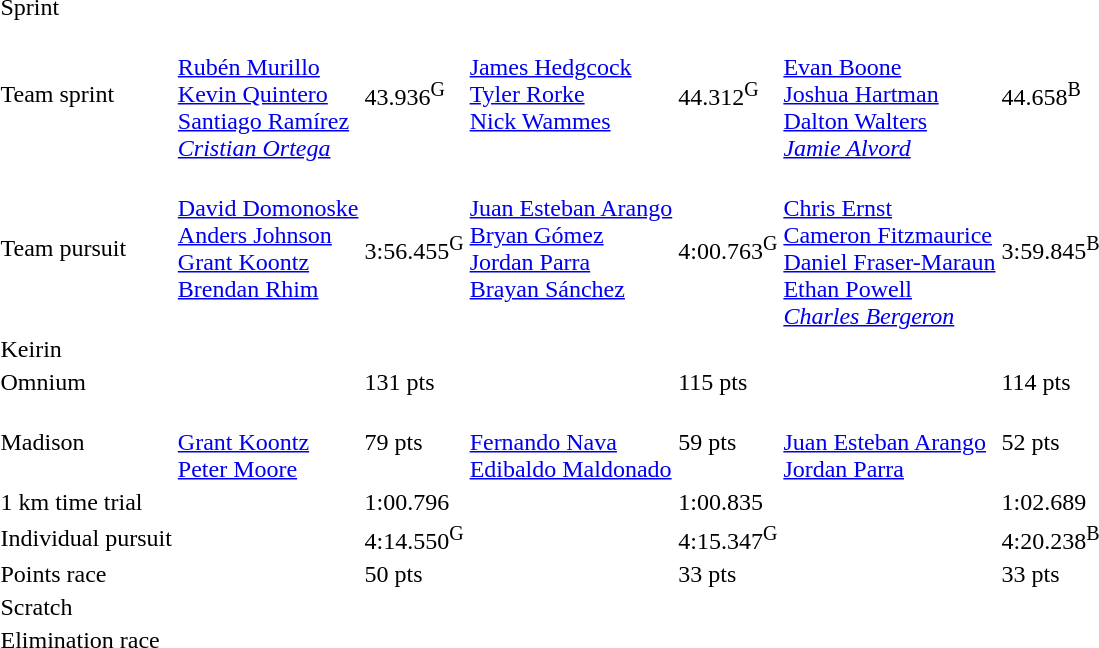<table>
<tr>
<td>Sprint</td>
<td colspan=2></td>
<td colspan=2></td>
<td colspan=2></td>
</tr>
<tr>
<td>Team sprint</td>
<td valign=top><br><a href='#'>Rubén Murillo</a><br><a href='#'>Kevin Quintero</a><br><a href='#'>Santiago Ramírez</a><br><em><a href='#'>Cristian Ortega</a></em></td>
<td>43.936<sup>G</sup></td>
<td valign=top><br><a href='#'>James Hedgcock</a><br><a href='#'>Tyler Rorke</a><br><a href='#'>Nick Wammes</a></td>
<td>44.312<sup>G</sup></td>
<td valign=top><br><a href='#'>Evan Boone</a><br><a href='#'>Joshua Hartman</a><br><a href='#'>Dalton Walters</a><br><em><a href='#'>Jamie Alvord</a></em></td>
<td>44.658<sup>B</sup></td>
</tr>
<tr>
<td>Team pursuit</td>
<td valign=top><br><a href='#'>David Domonoske</a><br><a href='#'>Anders Johnson</a><br><a href='#'>Grant Koontz</a><br><a href='#'>Brendan Rhim</a></td>
<td>3:56.455<sup>G</sup></td>
<td valign=top><br><a href='#'>Juan Esteban Arango</a><br><a href='#'>Bryan Gómez</a><br><a href='#'>Jordan Parra</a><br><a href='#'>Brayan Sánchez</a></td>
<td>4:00.763<sup>G</sup></td>
<td valign=top><br><a href='#'>Chris Ernst</a><br><a href='#'>Cameron Fitzmaurice</a><br><a href='#'>Daniel Fraser-Maraun</a><br><a href='#'>Ethan Powell</a><br><em><a href='#'>Charles Bergeron</a></em></td>
<td>3:59.845<sup>B</sup></td>
</tr>
<tr>
<td>Keirin</td>
<td colspan=2></td>
<td colspan=2></td>
<td colspan=2></td>
</tr>
<tr>
<td>Omnium</td>
<td></td>
<td>131 pts</td>
<td></td>
<td>115 pts</td>
<td></td>
<td>114 pts</td>
</tr>
<tr>
<td>Madison</td>
<td><br><a href='#'>Grant Koontz</a><br><a href='#'>Peter Moore</a></td>
<td>79 pts</td>
<td><br><a href='#'>Fernando Nava</a><br><a href='#'>Edibaldo Maldonado</a></td>
<td>59 pts</td>
<td><br><a href='#'>Juan Esteban Arango</a><br><a href='#'>Jordan Parra</a></td>
<td>52 pts</td>
</tr>
<tr>
<td>1 km time trial</td>
<td></td>
<td>1:00.796</td>
<td></td>
<td>1:00.835</td>
<td></td>
<td>1:02.689</td>
</tr>
<tr>
<td>Individual pursuit</td>
<td></td>
<td>4:14.550<sup>G</sup></td>
<td></td>
<td>4:15.347<sup>G</sup></td>
<td></td>
<td>4:20.238<sup>B</sup></td>
</tr>
<tr>
<td>Points race</td>
<td></td>
<td>50 pts</td>
<td></td>
<td>33 pts</td>
<td></td>
<td>33 pts</td>
</tr>
<tr>
<td>Scratch</td>
<td colspan=2></td>
<td colspan=2></td>
<td colspan=2></td>
</tr>
<tr>
<td>Elimination race</td>
<td colspan=2></td>
<td colspan=2></td>
<td colspan=2></td>
</tr>
</table>
